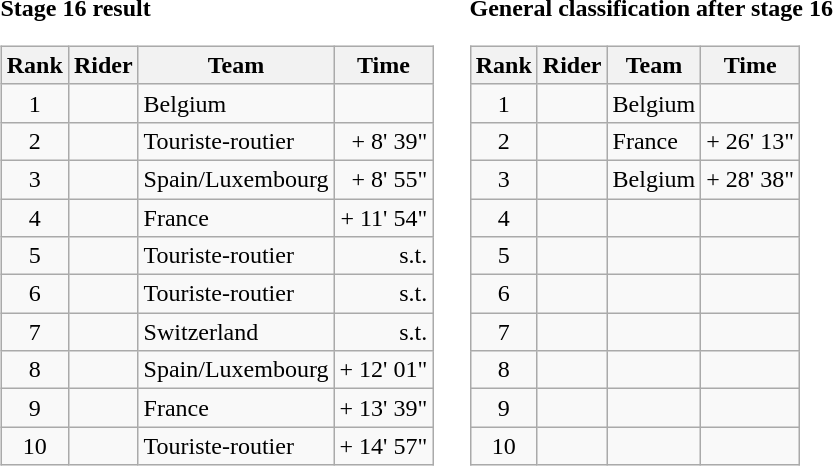<table>
<tr>
<td><strong>Stage 16 result</strong><br><table class="wikitable">
<tr>
<th scope="col">Rank</th>
<th scope="col">Rider</th>
<th scope="col">Team</th>
<th scope="col">Time</th>
</tr>
<tr>
<td style="text-align:center;">1</td>
<td></td>
<td>Belgium</td>
<td style="text-align:right;"></td>
</tr>
<tr>
<td style="text-align:center;">2</td>
<td></td>
<td>Touriste-routier</td>
<td style="text-align:right;">+ 8' 39"</td>
</tr>
<tr>
<td style="text-align:center;">3</td>
<td></td>
<td>Spain/Luxembourg</td>
<td style="text-align:right;">+ 8' 55"</td>
</tr>
<tr>
<td style="text-align:center;">4</td>
<td></td>
<td>France</td>
<td style="text-align:right;">+ 11' 54"</td>
</tr>
<tr>
<td style="text-align:center;">5</td>
<td></td>
<td>Touriste-routier</td>
<td style="text-align:right;">s.t.</td>
</tr>
<tr>
<td style="text-align:center;">6</td>
<td></td>
<td>Touriste-routier</td>
<td style="text-align:right;">s.t.</td>
</tr>
<tr>
<td style="text-align:center;">7</td>
<td></td>
<td>Switzerland</td>
<td style="text-align:right;">s.t.</td>
</tr>
<tr>
<td style="text-align:center;">8</td>
<td></td>
<td>Spain/Luxembourg</td>
<td style="text-align:right;">+ 12' 01"</td>
</tr>
<tr>
<td style="text-align:center;">9</td>
<td></td>
<td>France</td>
<td style="text-align:right;">+ 13' 39"</td>
</tr>
<tr>
<td style="text-align:center;">10</td>
<td></td>
<td>Touriste-routier</td>
<td style="text-align:right;">+ 14' 57"</td>
</tr>
</table>
</td>
<td></td>
<td><strong>General classification after stage 16</strong><br><table class="wikitable">
<tr>
<th scope="col">Rank</th>
<th scope="col">Rider</th>
<th scope="col">Team</th>
<th scope="col">Time</th>
</tr>
<tr>
<td style="text-align:center;">1</td>
<td></td>
<td>Belgium</td>
<td style="text-align:right;"></td>
</tr>
<tr>
<td style="text-align:center;">2</td>
<td></td>
<td>France</td>
<td style="text-align:right;">+ 26' 13"</td>
</tr>
<tr>
<td style="text-align:center;">3</td>
<td></td>
<td>Belgium</td>
<td style="text-align:right;">+ 28' 38"</td>
</tr>
<tr>
<td style="text-align:center;">4</td>
<td></td>
<td></td>
<td></td>
</tr>
<tr>
<td style="text-align:center;">5</td>
<td></td>
<td></td>
<td></td>
</tr>
<tr>
<td style="text-align:center;">6</td>
<td></td>
<td></td>
<td></td>
</tr>
<tr>
<td style="text-align:center;">7</td>
<td></td>
<td></td>
<td></td>
</tr>
<tr>
<td style="text-align:center;">8</td>
<td></td>
<td></td>
<td></td>
</tr>
<tr>
<td style="text-align:center;">9</td>
<td></td>
<td></td>
<td></td>
</tr>
<tr>
<td style="text-align:center;">10</td>
<td></td>
<td></td>
<td></td>
</tr>
</table>
</td>
</tr>
</table>
